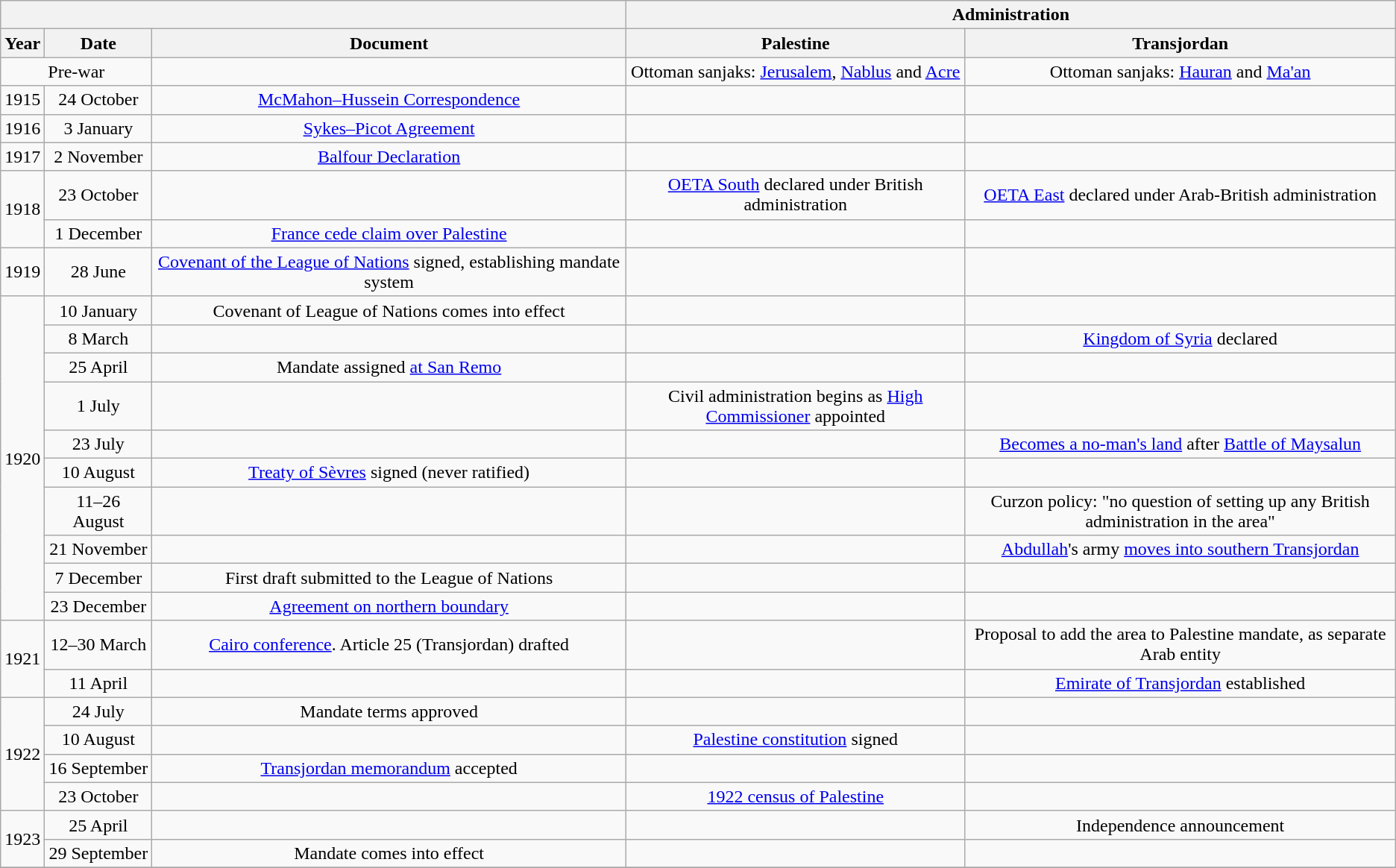<table class="wikitable" style="text-align: center;">
<tr>
<th colspan="3"></th>
<th colspan="2">Administration</th>
</tr>
<tr>
<th scope="col">Year</th>
<th scope="col">Date</th>
<th scope="col">Document</th>
<th scope="col">Palestine</th>
<th colspan="2">Transjordan</th>
</tr>
<tr>
<td colspan=2>Pre-war</td>
<td></td>
<td>Ottoman sanjaks: <a href='#'>Jerusalem</a>, <a href='#'>Nablus</a> and <a href='#'>Acre</a></td>
<td>Ottoman sanjaks: <a href='#'>Hauran</a> and <a href='#'>Ma'an</a></td>
</tr>
<tr>
<td>1915</td>
<td>24 October</td>
<td><a href='#'>McMahon–Hussein Correspondence</a></td>
<td></td>
<td></td>
</tr>
<tr>
<td>1916</td>
<td>3 January</td>
<td><a href='#'>Sykes–Picot Agreement</a></td>
<td></td>
<td></td>
</tr>
<tr>
<td>1917</td>
<td>2 November</td>
<td><a href='#'>Balfour Declaration</a></td>
<td></td>
<td></td>
</tr>
<tr>
<td rowspan=2>1918</td>
<td>23 October</td>
<td></td>
<td><a href='#'>OETA South</a> declared under British administration</td>
<td><a href='#'>OETA East</a> declared under Arab-British administration</td>
</tr>
<tr>
<td>1 December</td>
<td><a href='#'>France cede claim over Palestine</a></td>
<td></td>
<td></td>
</tr>
<tr>
<td>1919</td>
<td>28 June</td>
<td><a href='#'>Covenant of the League of Nations</a> signed, establishing mandate system</td>
<td></td>
<td></td>
</tr>
<tr>
<td rowspan=10>1920</td>
<td>10 January</td>
<td>Covenant of League of Nations comes into effect</td>
<td></td>
<td></td>
</tr>
<tr>
<td>8 March</td>
<td></td>
<td></td>
<td><a href='#'>Kingdom of Syria</a> declared</td>
</tr>
<tr>
<td>25 April</td>
<td>Mandate assigned <a href='#'>at San Remo</a></td>
<td></td>
<td></td>
</tr>
<tr>
<td>1 July</td>
<td></td>
<td>Civil administration begins as <a href='#'>High Commissioner</a> appointed</td>
<td></td>
</tr>
<tr>
<td>23 July</td>
<td></td>
<td></td>
<td><a href='#'>Becomes a no-man's land</a> after <a href='#'>Battle of Maysalun</a></td>
</tr>
<tr>
<td>10 August</td>
<td><a href='#'>Treaty of Sèvres</a> signed (never ratified)</td>
<td></td>
<td></td>
</tr>
<tr>
<td>11–26 August</td>
<td></td>
<td></td>
<td>Curzon policy: "no question of setting up any British administration in the area"</td>
</tr>
<tr>
<td style="white-space: nowrap;">21 November</td>
<td></td>
<td></td>
<td><a href='#'>Abdullah</a>'s army <a href='#'>moves into southern Transjordan</a></td>
</tr>
<tr>
<td>7 December</td>
<td>First draft submitted to the League of Nations</td>
<td></td>
<td></td>
</tr>
<tr>
<td>23 December</td>
<td><a href='#'>Agreement on northern boundary</a></td>
<td></td>
<td></td>
</tr>
<tr>
<td rowspan=2>1921</td>
<td>12–30 March</td>
<td style="white-space: nowrap;"><a href='#'>Cairo conference</a>. Article 25 (Transjordan) drafted</td>
<td></td>
<td>Proposal to add the area to Palestine mandate, as separate Arab entity</td>
</tr>
<tr>
<td>11 April</td>
<td></td>
<td></td>
<td><a href='#'>Emirate of Transjordan</a> established</td>
</tr>
<tr>
<td rowspan=4>1922</td>
<td>24 July</td>
<td>Mandate terms approved</td>
<td></td>
<td></td>
</tr>
<tr>
<td>10 August</td>
<td></td>
<td><a href='#'>Palestine constitution</a> signed</td>
<td></td>
</tr>
<tr>
<td style="white-space: nowrap;">16 September</td>
<td><a href='#'>Transjordan memorandum</a> accepted</td>
<td></td>
<td></td>
</tr>
<tr>
<td style="white-space: nowrap;">23 October</td>
<td></td>
<td><a href='#'>1922 census of Palestine</a></td>
<td></td>
</tr>
<tr>
<td rowspan=2>1923</td>
<td>25 April</td>
<td></td>
<td></td>
<td>Independence announcement</td>
</tr>
<tr>
<td>29 September</td>
<td>Mandate comes into effect</td>
<td></td>
<td></td>
</tr>
<tr>
</tr>
</table>
